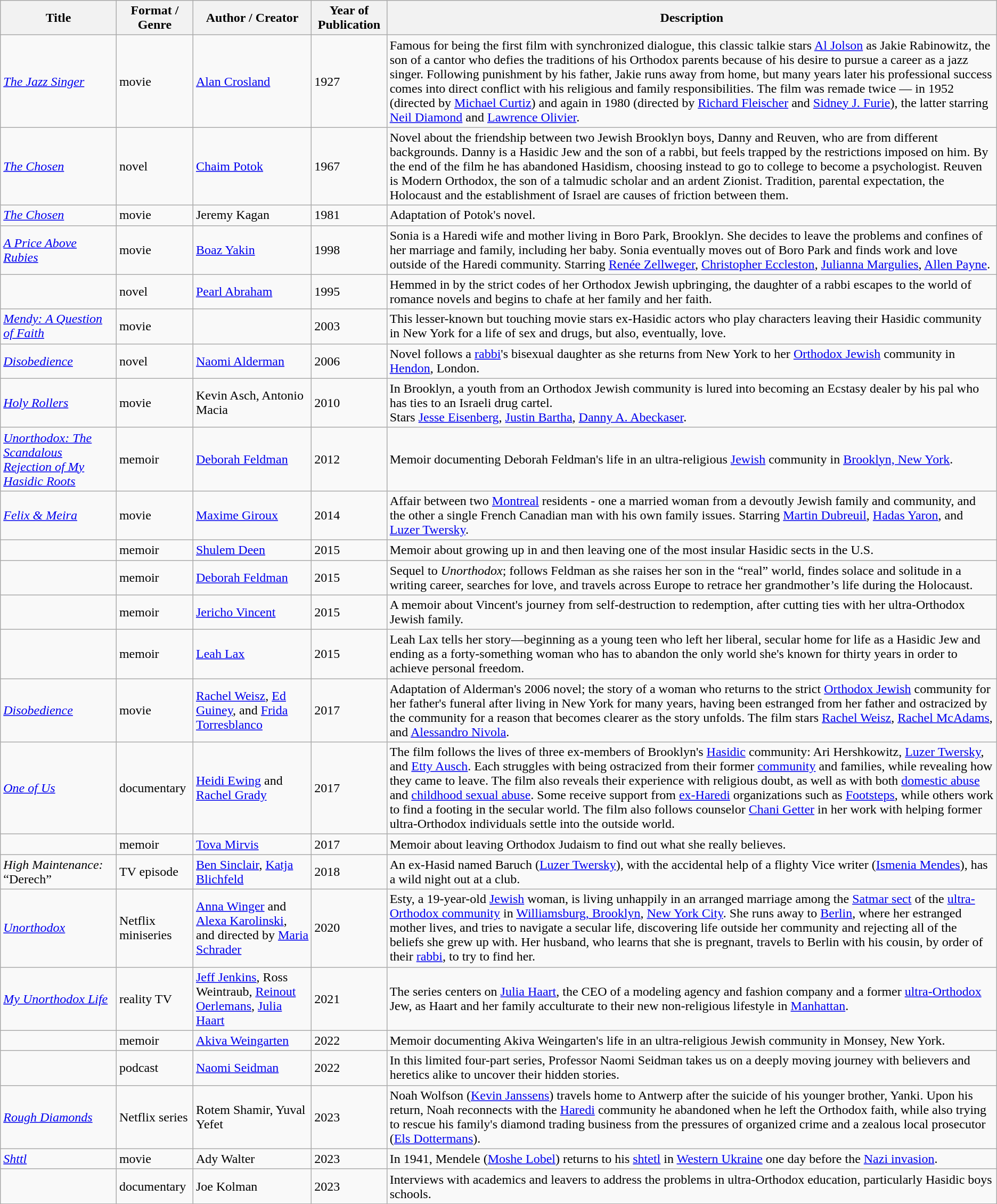<table class="wikitable">
<tr>
<th>Title</th>
<th>Format / Genre</th>
<th>Author / Creator</th>
<th>Year of Publication</th>
<th>Description</th>
</tr>
<tr>
<td><em><a href='#'>The Jazz Singer</a></em></td>
<td>movie</td>
<td><a href='#'>Alan Crosland</a></td>
<td>1927</td>
<td>Famous for being the first film with synchronized dialogue, this classic talkie stars <a href='#'>Al Jolson</a> as Jakie Rabinowitz, the son of a cantor who defies the traditions of his Orthodox parents because of his desire to pursue a career as a jazz singer. Following punishment by his father, Jakie runs away from home, but many years later his professional success comes into direct conflict with his religious and family responsibilities. The film was remade twice — in 1952 (directed by <a href='#'>Michael Curtiz</a>) and again in 1980 (directed by <a href='#'>Richard Fleischer</a> and <a href='#'>Sidney J. Furie</a>), the latter starring <a href='#'>Neil Diamond</a> and <a href='#'>Lawrence Olivier</a>.</td>
</tr>
<tr>
<td><em><a href='#'>The Chosen</a></em></td>
<td>novel</td>
<td><a href='#'>Chaim Potok</a></td>
<td>1967</td>
<td>Novel about the friendship between two Jewish Brooklyn boys, Danny and Reuven, who are from different backgrounds. Danny is a Hasidic Jew and the son of a rabbi, but feels trapped by the restrictions imposed on him. By the end of the film he has abandoned Hasidism, choosing instead to go to college to become a psychologist. Reuven is Modern Orthodox, the son of a talmudic scholar and an ardent Zionist. Tradition, parental expectation, the Holocaust and the establishment of Israel are causes of friction between them.</td>
</tr>
<tr>
<td><em><a href='#'>The Chosen</a></em></td>
<td>movie</td>
<td>Jeremy Kagan</td>
<td>1981</td>
<td>Adaptation of Potok's novel.</td>
</tr>
<tr>
<td><em><a href='#'>A Price Above Rubies</a></em></td>
<td>movie</td>
<td><a href='#'>Boaz Yakin</a></td>
<td>1998</td>
<td>Sonia is a Haredi wife and mother living in Boro Park, Brooklyn. She decides to leave the problems and confines of her marriage and family, including her baby. Sonia eventually moves out of Boro Park and finds work and love outside of the Haredi community. Starring <a href='#'>Renée Zellweger</a>, <a href='#'>Christopher Eccleston</a>, <a href='#'>Julianna Margulies</a>, <a href='#'>Allen Payne</a>.</td>
</tr>
<tr>
<td><em></em></td>
<td>novel</td>
<td><a href='#'>Pearl Abraham</a></td>
<td>1995</td>
<td>Hemmed in by the strict codes of her Orthodox Jewish upbringing, the daughter of a rabbi escapes to the world of romance novels and begins to chafe at her family and her faith.</td>
</tr>
<tr>
<td><em><a href='#'>Mendy: A Question of Faith</a></em></td>
<td>movie</td>
<td></td>
<td>2003</td>
<td>This lesser-known but touching movie stars ex-Hasidic actors who play characters leaving their Hasidic community in New York for a life of sex and drugs, but also, eventually, love.</td>
</tr>
<tr>
<td><em><a href='#'>Disobedience</a></em></td>
<td>novel</td>
<td><a href='#'>Naomi Alderman</a></td>
<td>2006</td>
<td>Novel follows a <a href='#'>rabbi</a>'s bisexual daughter as she returns from New York to her <a href='#'>Orthodox Jewish</a> community in <a href='#'>Hendon</a>, London.</td>
</tr>
<tr>
<td><em><a href='#'>Holy Rollers</a></em></td>
<td>movie</td>
<td>Kevin Asch, Antonio Macia</td>
<td>2010</td>
<td>In Brooklyn, a youth from an Orthodox Jewish community is lured into becoming an Ecstasy dealer by his pal who has ties to an Israeli drug cartel.<br>Stars <a href='#'>Jesse Eisenberg</a>, <a href='#'>Justin Bartha</a>, <a href='#'>Danny A. Abeckaser</a>.</td>
</tr>
<tr>
<td><em><a href='#'>Unorthodox: The Scandalous Rejection of My Hasidic Roots</a></em></td>
<td>memoir</td>
<td><a href='#'>Deborah Feldman</a></td>
<td>2012</td>
<td>Memoir documenting Deborah Feldman's life in an ultra-religious <a href='#'>Jewish</a> community in <a href='#'>Brooklyn, New York</a>.</td>
</tr>
<tr>
<td><em><a href='#'>Felix & Meira</a></em></td>
<td>movie</td>
<td><a href='#'>Maxime Giroux</a></td>
<td>2014</td>
<td>Affair between two <a href='#'>Montreal</a> residents - one a married woman from a devoutly Jewish family and community, and the other a single French Canadian man with his own family issues. Starring <a href='#'>Martin Dubreuil</a>, <a href='#'>Hadas Yaron</a>, and <a href='#'>Luzer Twersky</a>.</td>
</tr>
<tr>
<td><em></em></td>
<td>memoir</td>
<td><a href='#'>Shulem Deen</a></td>
<td>2015</td>
<td>Memoir about growing up in and then leaving one of the most insular Hasidic sects in the U.S.</td>
</tr>
<tr>
<td><em></em></td>
<td>memoir</td>
<td><a href='#'>Deborah Feldman</a></td>
<td>2015</td>
<td>Sequel to <em>Unorthodox</em>; follows Feldman as she raises her son in the “real” world, findes solace and solitude in a writing career, searches for love, and travels across Europe to retrace her grandmother’s life during the Holocaust.</td>
</tr>
<tr>
<td><em></em></td>
<td>memoir</td>
<td><a href='#'>Jericho Vincent</a></td>
<td>2015</td>
<td>A memoir about Vincent's journey from self-destruction to redemption, after cutting ties with her ultra-Orthodox Jewish family.</td>
</tr>
<tr>
<td><em></em></td>
<td>memoir</td>
<td><a href='#'>Leah Lax</a></td>
<td>2015</td>
<td>Leah Lax tells her story—beginning as a young teen who left her liberal, secular home for life as a Hasidic Jew and ending as a forty-something woman who has to abandon the only world she's known for thirty years in order to achieve personal freedom.</td>
</tr>
<tr>
<td><em><a href='#'>Disobedience</a></em></td>
<td>movie</td>
<td><a href='#'>Rachel Weisz</a>, <a href='#'>Ed Guiney</a>, and <a href='#'>Frida Torresblanco</a></td>
<td>2017</td>
<td>Adaptation of Alderman's 2006 novel; the story of a woman who returns to the strict <a href='#'>Orthodox Jewish</a> community for her father's funeral after living in New York for many years, having been estranged from her father and ostracized by the community for a reason that becomes clearer as the story unfolds. The film stars <a href='#'>Rachel Weisz</a>, <a href='#'>Rachel McAdams</a>, and <a href='#'>Alessandro Nivola</a>.</td>
</tr>
<tr>
<td><a href='#'><em>One of Us</em></a></td>
<td>documentary</td>
<td><a href='#'>Heidi Ewing</a> and <a href='#'>Rachel Grady</a></td>
<td>2017</td>
<td>The film follows the lives of three ex-members of Brooklyn's <a href='#'>Hasidic</a> community: Ari Hershkowitz, <a href='#'>Luzer Twersky</a>, and <a href='#'>Etty Ausch</a>. Each struggles with being ostracized from their former <a href='#'>community</a> and families, while revealing how they came to leave. The film also reveals their experience with religious doubt, as well as with both <a href='#'>domestic abuse</a> and <a href='#'>childhood sexual abuse</a>. Some receive support from <a href='#'>ex-Haredi</a> organizations such as <a href='#'>Footsteps</a>, while others work to find a footing in the secular world. The film also follows counselor <a href='#'>Chani Getter</a> in her work with helping former ultra-Orthodox individuals settle into the outside world.</td>
</tr>
<tr>
<td><em></em></td>
<td>memoir</td>
<td><a href='#'>Tova Mirvis</a></td>
<td>2017</td>
<td>Memoir about leaving Orthodox Judaism to find out what she really believes.</td>
</tr>
<tr>
<td><em>High Maintenance:</em> “Derech”</td>
<td>TV episode</td>
<td><a href='#'>Ben Sinclair</a>, <a href='#'>Katja Blichfeld</a></td>
<td>2018</td>
<td>An ex-Hasid named Baruch (<a href='#'>Luzer Twersky</a>), with the accidental help of a flighty Vice writer (<a href='#'>Ismenia Mendes</a>), has a wild night out at a club.</td>
</tr>
<tr>
<td><em><a href='#'>Unorthodox</a></em></td>
<td>Netflix miniseries</td>
<td><a href='#'>Anna Winger</a> and <a href='#'>Alexa Karolinski</a>, and directed by <a href='#'>Maria Schrader</a></td>
<td>2020</td>
<td>Esty, a 19-year-old <a href='#'>Jewish</a> woman, is living unhappily in an arranged marriage among the <a href='#'>Satmar sect</a> of the <a href='#'>ultra-Orthodox community</a> in <a href='#'>Williamsburg, Brooklyn</a>, <a href='#'>New York City</a>. She runs away to <a href='#'>Berlin</a>, where her estranged mother lives, and tries to navigate a secular life, discovering life outside her community and rejecting all of the beliefs she grew up with. Her husband, who learns that she is pregnant, travels to Berlin with his cousin, by order of their <a href='#'>rabbi</a>, to try to find her.</td>
</tr>
<tr>
<td><em><a href='#'>My Unorthodox Life</a></em></td>
<td>reality TV</td>
<td><a href='#'>Jeff Jenkins</a>, Ross Weintraub, <a href='#'>Reinout Oerlemans</a>, <a href='#'>Julia Haart</a></td>
<td>2021</td>
<td>The series centers on <a href='#'>Julia Haart</a>, the CEO of a modeling agency and fashion company and a former <a href='#'>ultra-Orthodox</a> Jew, as Haart and her family acculturate to their new non-religious lifestyle in <a href='#'>Manhattan</a>.</td>
</tr>
<tr>
<td><em></em></td>
<td>memoir</td>
<td><a href='#'>Akiva Weingarten</a></td>
<td>2022</td>
<td>Memoir documenting Akiva Weingarten's life in an ultra-religious Jewish community in Monsey, New York.</td>
</tr>
<tr>
<td><em></em></td>
<td>podcast</td>
<td><a href='#'>Naomi Seidman</a></td>
<td>2022</td>
<td>In this limited four-part series, Professor Naomi Seidman takes us on a deeply moving journey with believers and heretics alike to uncover their hidden stories.</td>
</tr>
<tr>
<td><em><a href='#'>Rough Diamonds</a></em></td>
<td>Netflix series</td>
<td>Rotem Shamir, Yuval Yefet</td>
<td>2023</td>
<td>Noah Wolfson (<a href='#'>Kevin Janssens</a>) travels home to Antwerp after the suicide of his younger brother, Yanki. Upon his return, Noah reconnects with the <a href='#'>Haredi</a> community he abandoned when he left the Orthodox faith, while also trying to rescue his family's diamond trading business from the pressures of organized crime and a zealous local prosecutor (<a href='#'>Els Dottermans</a>).</td>
</tr>
<tr>
<td><em><a href='#'>Shttl</a></em></td>
<td>movie</td>
<td>Ady Walter</td>
<td>2023</td>
<td>In 1941, Mendele (<a href='#'>Moshe Lobel</a>) returns to his <a href='#'>shtetl</a> in <a href='#'>Western Ukraine</a> one day before the <a href='#'>Nazi invasion</a>.</td>
</tr>
<tr>
<td></td>
<td>documentary</td>
<td>Joe Kolman</td>
<td>2023</td>
<td>Interviews with academics and leavers to address the problems in ultra-Orthodox education, particularly Hasidic boys schools.</td>
</tr>
</table>
